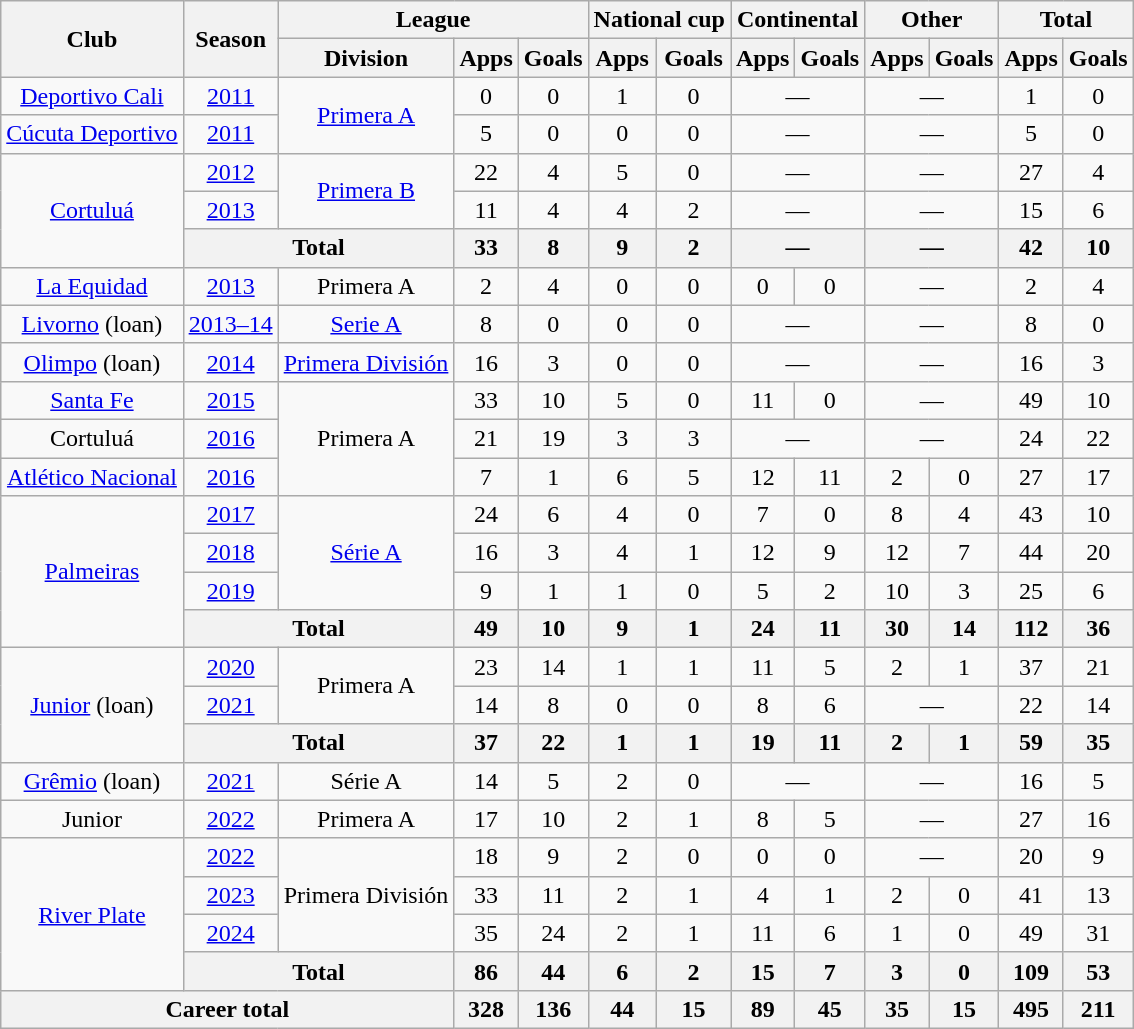<table class="wikitable" style="font-size:100%; text-align: center;">
<tr>
<th rowspan="2">Club</th>
<th rowspan="2">Season</th>
<th colspan="3">League</th>
<th colspan="2">National cup</th>
<th colspan="2">Continental</th>
<th colspan="2">Other</th>
<th colspan="2">Total</th>
</tr>
<tr>
<th>Division</th>
<th>Apps</th>
<th>Goals</th>
<th>Apps</th>
<th>Goals</th>
<th>Apps</th>
<th>Goals</th>
<th>Apps</th>
<th>Goals</th>
<th>Apps</th>
<th>Goals</th>
</tr>
<tr>
<td><a href='#'>Deportivo Cali</a></td>
<td><a href='#'>2011</a></td>
<td rowspan="2"><a href='#'>Primera A</a></td>
<td>0</td>
<td>0</td>
<td>1</td>
<td>0</td>
<td colspan="2">—</td>
<td colspan="2">—</td>
<td>1</td>
<td>0</td>
</tr>
<tr>
<td><a href='#'>Cúcuta Deportivo</a></td>
<td><a href='#'>2011</a></td>
<td>5</td>
<td>0</td>
<td>0</td>
<td>0</td>
<td colspan="2">—</td>
<td colspan="2">—</td>
<td>5</td>
<td>0</td>
</tr>
<tr>
<td rowspan="3"><a href='#'>Cortuluá</a></td>
<td><a href='#'>2012</a></td>
<td rowspan="2"><a href='#'>Primera B</a></td>
<td>22</td>
<td>4</td>
<td>5</td>
<td>0</td>
<td colspan="2">—</td>
<td colspan="2">—</td>
<td>27</td>
<td>4</td>
</tr>
<tr>
<td><a href='#'>2013</a></td>
<td>11</td>
<td>4</td>
<td>4</td>
<td>2</td>
<td colspan="2">—</td>
<td colspan="2">—</td>
<td>15</td>
<td>6</td>
</tr>
<tr>
<th colspan="2">Total</th>
<th>33</th>
<th>8</th>
<th>9</th>
<th>2</th>
<th colspan="2">—</th>
<th colspan="2">—</th>
<th>42</th>
<th>10</th>
</tr>
<tr>
<td><a href='#'>La Equidad</a></td>
<td><a href='#'>2013</a></td>
<td>Primera A</td>
<td>2</td>
<td>4</td>
<td>0</td>
<td>0</td>
<td>0</td>
<td>0</td>
<td colspan="2">—</td>
<td>2</td>
<td>4</td>
</tr>
<tr>
<td><a href='#'>Livorno</a> (loan)</td>
<td><a href='#'>2013–14</a></td>
<td><a href='#'>Serie A</a></td>
<td>8</td>
<td>0</td>
<td>0</td>
<td>0</td>
<td colspan="2">—</td>
<td colspan="2">—</td>
<td>8</td>
<td>0</td>
</tr>
<tr>
<td><a href='#'>Olimpo</a> (loan)</td>
<td><a href='#'>2014</a></td>
<td><a href='#'>Primera División</a></td>
<td>16</td>
<td>3</td>
<td>0</td>
<td>0</td>
<td colspan="2">—</td>
<td colspan="2">—</td>
<td>16</td>
<td>3</td>
</tr>
<tr>
<td><a href='#'>Santa Fe</a></td>
<td><a href='#'>2015</a></td>
<td rowspan="3">Primera A</td>
<td>33</td>
<td>10</td>
<td>5</td>
<td>0</td>
<td>11</td>
<td>0</td>
<td colspan="2">—</td>
<td>49</td>
<td>10</td>
</tr>
<tr>
<td>Cortuluá</td>
<td><a href='#'>2016</a></td>
<td>21</td>
<td>19</td>
<td>3</td>
<td>3</td>
<td colspan="2">—</td>
<td colspan="2">—</td>
<td>24</td>
<td>22</td>
</tr>
<tr>
<td><a href='#'>Atlético Nacional</a></td>
<td><a href='#'>2016</a></td>
<td>7</td>
<td>1</td>
<td>6</td>
<td>5</td>
<td>12</td>
<td>11</td>
<td>2</td>
<td>0</td>
<td>27</td>
<td>17</td>
</tr>
<tr>
<td rowspan="4"><a href='#'>Palmeiras</a></td>
<td><a href='#'>2017</a></td>
<td rowspan="3"><a href='#'>Série A</a></td>
<td>24</td>
<td>6</td>
<td>4</td>
<td>0</td>
<td>7</td>
<td>0</td>
<td>8</td>
<td>4</td>
<td>43</td>
<td>10</td>
</tr>
<tr>
<td><a href='#'>2018</a></td>
<td>16</td>
<td>3</td>
<td>4</td>
<td>1</td>
<td>12</td>
<td>9</td>
<td>12</td>
<td>7</td>
<td>44</td>
<td>20</td>
</tr>
<tr>
<td><a href='#'>2019</a></td>
<td>9</td>
<td>1</td>
<td>1</td>
<td>0</td>
<td>5</td>
<td>2</td>
<td>10</td>
<td>3</td>
<td>25</td>
<td>6</td>
</tr>
<tr>
<th colspan="2">Total</th>
<th>49</th>
<th>10</th>
<th>9</th>
<th>1</th>
<th>24</th>
<th>11</th>
<th>30</th>
<th>14</th>
<th>112</th>
<th>36</th>
</tr>
<tr>
<td rowspan="3"><a href='#'>Junior</a> (loan)</td>
<td><a href='#'>2020</a></td>
<td rowspan="2">Primera A</td>
<td>23</td>
<td>14</td>
<td>1</td>
<td>1</td>
<td>11</td>
<td>5</td>
<td>2</td>
<td>1</td>
<td>37</td>
<td>21</td>
</tr>
<tr>
<td><a href='#'>2021</a></td>
<td>14</td>
<td>8</td>
<td>0</td>
<td>0</td>
<td>8</td>
<td>6</td>
<td colspan="2">—</td>
<td>22</td>
<td>14</td>
</tr>
<tr>
<th colspan="2">Total</th>
<th>37</th>
<th>22</th>
<th>1</th>
<th>1</th>
<th>19</th>
<th>11</th>
<th>2</th>
<th>1</th>
<th>59</th>
<th>35</th>
</tr>
<tr>
<td><a href='#'>Grêmio</a> (loan)</td>
<td><a href='#'>2021</a></td>
<td>Série A</td>
<td>14</td>
<td>5</td>
<td>2</td>
<td>0</td>
<td colspan="2">—</td>
<td colspan="2">—</td>
<td>16</td>
<td>5</td>
</tr>
<tr>
<td>Junior</td>
<td><a href='#'>2022</a></td>
<td>Primera A</td>
<td>17</td>
<td>10</td>
<td>2</td>
<td>1</td>
<td>8</td>
<td>5</td>
<td colspan="2">—</td>
<td>27</td>
<td>16</td>
</tr>
<tr>
<td rowspan="4"><a href='#'>River Plate</a></td>
<td><a href='#'>2022</a></td>
<td rowspan="3">Primera División</td>
<td>18</td>
<td>9</td>
<td>2</td>
<td>0</td>
<td>0</td>
<td>0</td>
<td colspan="2">—</td>
<td>20</td>
<td>9</td>
</tr>
<tr>
<td><a href='#'>2023</a></td>
<td>33</td>
<td>11</td>
<td>2</td>
<td>1</td>
<td>4</td>
<td>1</td>
<td>2</td>
<td>0</td>
<td>41</td>
<td>13</td>
</tr>
<tr>
<td><a href='#'>2024</a></td>
<td>35</td>
<td>24</td>
<td>2</td>
<td>1</td>
<td>11</td>
<td>6</td>
<td>1</td>
<td>0</td>
<td>49</td>
<td>31</td>
</tr>
<tr>
<th colspan="2">Total</th>
<th>86</th>
<th>44</th>
<th>6</th>
<th>2</th>
<th>15</th>
<th>7</th>
<th>3</th>
<th>0</th>
<th>109</th>
<th>53</th>
</tr>
<tr>
<th colspan="3">Career total</th>
<th>328</th>
<th>136</th>
<th>44</th>
<th>15</th>
<th>89</th>
<th>45</th>
<th>35</th>
<th>15</th>
<th>495</th>
<th>211</th>
</tr>
</table>
